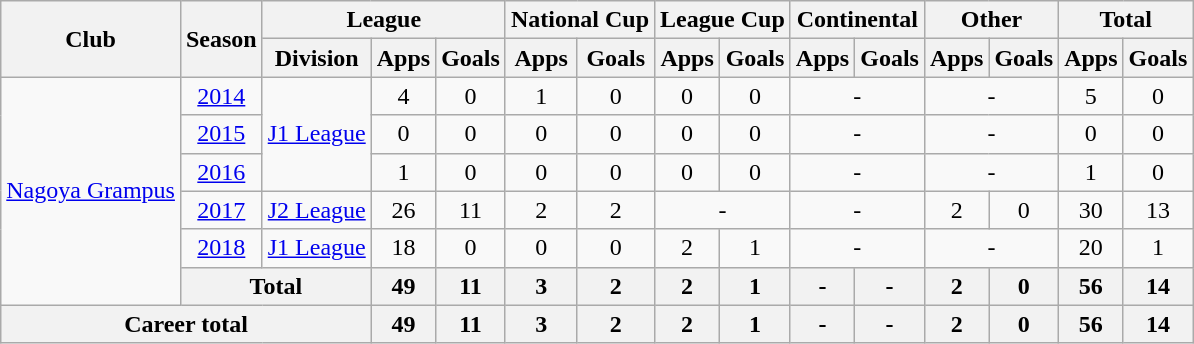<table class="wikitable" style="text-align: center;">
<tr>
<th rowspan="2">Club</th>
<th rowspan="2">Season</th>
<th colspan="3">League</th>
<th colspan="2">National Cup</th>
<th colspan="2">League Cup</th>
<th colspan="2">Continental</th>
<th colspan="2">Other</th>
<th colspan="2">Total</th>
</tr>
<tr>
<th>Division</th>
<th>Apps</th>
<th>Goals</th>
<th>Apps</th>
<th>Goals</th>
<th>Apps</th>
<th>Goals</th>
<th>Apps</th>
<th>Goals</th>
<th>Apps</th>
<th>Goals</th>
<th>Apps</th>
<th>Goals</th>
</tr>
<tr>
<td rowspan="6" valign="center"><a href='#'>Nagoya Grampus</a></td>
<td><a href='#'>2014</a></td>
<td rowspan="3" valign="center"><a href='#'>J1 League</a></td>
<td>4</td>
<td>0</td>
<td>1</td>
<td>0</td>
<td>0</td>
<td>0</td>
<td colspan="2">-</td>
<td colspan="2">-</td>
<td>5</td>
<td>0</td>
</tr>
<tr>
<td><a href='#'>2015</a></td>
<td>0</td>
<td>0</td>
<td>0</td>
<td>0</td>
<td>0</td>
<td>0</td>
<td colspan="2">-</td>
<td colspan="2">-</td>
<td>0</td>
<td>0</td>
</tr>
<tr>
<td><a href='#'>2016</a></td>
<td>1</td>
<td>0</td>
<td>0</td>
<td>0</td>
<td>0</td>
<td>0</td>
<td colspan="2">-</td>
<td colspan="2">-</td>
<td>1</td>
<td>0</td>
</tr>
<tr>
<td><a href='#'>2017</a></td>
<td><a href='#'>J2 League</a></td>
<td>26</td>
<td>11</td>
<td>2</td>
<td>2</td>
<td colspan="2">-</td>
<td colspan="2">-</td>
<td>2</td>
<td>0</td>
<td>30</td>
<td>13</td>
</tr>
<tr>
<td><a href='#'>2018</a></td>
<td><a href='#'>J1 League</a></td>
<td>18</td>
<td>0</td>
<td>0</td>
<td>0</td>
<td>2</td>
<td>1</td>
<td colspan="2">-</td>
<td colspan="2">-</td>
<td>20</td>
<td>1</td>
</tr>
<tr>
<th colspan="2">Total</th>
<th>49</th>
<th>11</th>
<th>3</th>
<th>2</th>
<th>2</th>
<th>1</th>
<th>-</th>
<th>-</th>
<th>2</th>
<th>0</th>
<th>56</th>
<th>14</th>
</tr>
<tr>
<th colspan="3">Career total</th>
<th>49</th>
<th>11</th>
<th>3</th>
<th>2</th>
<th>2</th>
<th>1</th>
<th>-</th>
<th>-</th>
<th>2</th>
<th>0</th>
<th>56</th>
<th>14</th>
</tr>
</table>
